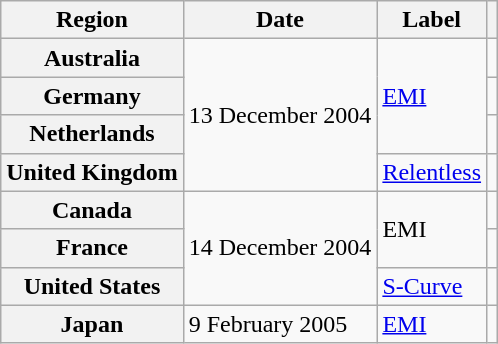<table class="wikitable plainrowheaders">
<tr>
<th scope="col">Region</th>
<th scope="col">Date</th>
<th scope="col">Label</th>
<th scope="col"></th>
</tr>
<tr>
<th scope="row">Australia</th>
<td rowspan="4">13 December 2004</td>
<td rowspan="3"><a href='#'>EMI</a></td>
<td align="center"></td>
</tr>
<tr>
<th scope="row">Germany</th>
<td align="center"></td>
</tr>
<tr>
<th scope="row">Netherlands</th>
<td align="center"></td>
</tr>
<tr>
<th scope="row">United Kingdom</th>
<td><a href='#'>Relentless</a></td>
<td align="center"></td>
</tr>
<tr>
<th scope="row">Canada</th>
<td rowspan="3">14 December 2004</td>
<td rowspan="2">EMI</td>
<td align="center"></td>
</tr>
<tr>
<th scope="row">France</th>
<td align="center"></td>
</tr>
<tr>
<th scope="row">United States</th>
<td><a href='#'>S-Curve</a></td>
<td align="center"></td>
</tr>
<tr>
<th scope="row">Japan</th>
<td>9 February 2005</td>
<td><a href='#'>EMI</a></td>
<td align="center"></td>
</tr>
</table>
